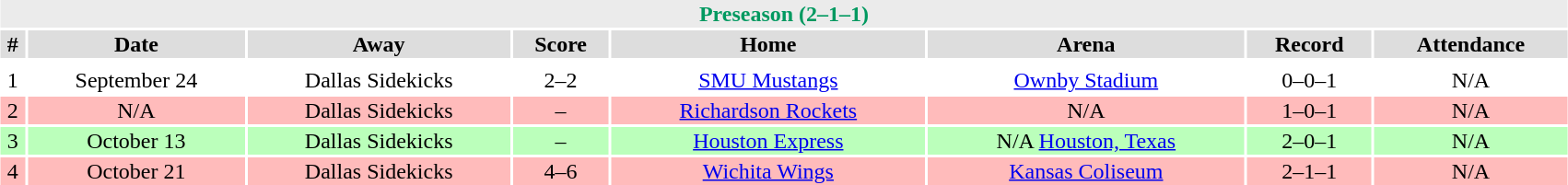<table class="toccolours collapsible collapsed" width=90% style="clear:both; margin:1.5em auto; text-align:center;">
<tr>
<th colspan=11 style="background:#EBEBEB; color:#009960;">Preseason (2–1–1)</th>
</tr>
<tr align="center" bgcolor="#dddddd">
<td><strong>#</strong></td>
<td><strong>Date</strong></td>
<td><strong>Away</strong></td>
<td><strong>Score</strong></td>
<td><strong>Home</strong></td>
<td><strong>Arena</strong></td>
<td><strong>Record</strong></td>
<td><strong>Attendance</strong></td>
</tr>
<tr align="center" bgcolor="#ccffcc">
</tr>
<tr>
</tr>
<tr align="center">
<td>1</td>
<td>September 24</td>
<td>Dallas Sidekicks</td>
<td>2–2</td>
<td><a href='#'>SMU Mustangs</a></td>
<td><a href='#'>Ownby Stadium</a></td>
<td>0–0–1</td>
<td>N/A</td>
</tr>
<tr align="center" bgcolor="#ffbbbb">
<td>2</td>
<td>N/A</td>
<td>Dallas Sidekicks</td>
<td>–</td>
<td><a href='#'>Richardson Rockets</a></td>
<td>N/A</td>
<td>1–0–1</td>
<td>N/A</td>
</tr>
<tr align="center" bgcolor="#bbffbb">
<td>3</td>
<td>October 13</td>
<td>Dallas Sidekicks</td>
<td>–</td>
<td><a href='#'>Houston Express</a></td>
<td>N/A <a href='#'>Houston, Texas</a></td>
<td>2–0–1</td>
<td>N/A</td>
</tr>
<tr align="center" bgcolor="#ffbbbb">
<td>4</td>
<td>October 21</td>
<td>Dallas Sidekicks</td>
<td>4–6</td>
<td><a href='#'>Wichita Wings</a></td>
<td><a href='#'>Kansas Coliseum</a></td>
<td>2–1–1</td>
<td>N/A</td>
</tr>
</table>
